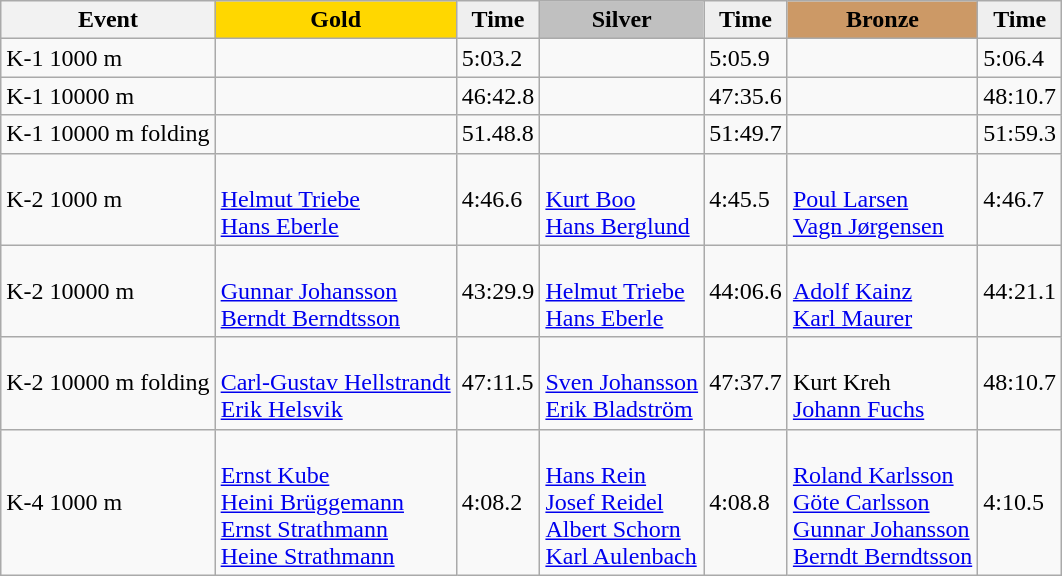<table class="wikitable">
<tr>
<th>Event</th>
<td align=center bgcolor="gold"><strong>Gold</strong></td>
<td align=center bgcolor="EFEFEF"><strong>Time</strong></td>
<td align=center bgcolor="silver"><strong>Silver</strong></td>
<td align=center bgcolor="EFEFEF"><strong>Time</strong></td>
<td align=center bgcolor="CC9966"><strong>Bronze</strong></td>
<td align=center bgcolor="EFEFEF"><strong>Time</strong></td>
</tr>
<tr>
<td>K-1 1000 m</td>
<td></td>
<td>5:03.2</td>
<td></td>
<td>5:05.9</td>
<td></td>
<td>5:06.4</td>
</tr>
<tr>
<td>K-1 10000 m</td>
<td></td>
<td>46:42.8</td>
<td></td>
<td>47:35.6</td>
<td></td>
<td>48:10.7</td>
</tr>
<tr>
<td>K-1 10000 m folding</td>
<td></td>
<td>51.48.8</td>
<td></td>
<td>51:49.7</td>
<td></td>
<td>51:59.3</td>
</tr>
<tr>
<td>K-2 1000 m</td>
<td><br><a href='#'>Helmut Triebe</a><br><a href='#'>Hans Eberle</a></td>
<td>4:46.6</td>
<td><br><a href='#'>Kurt Boo</a><br><a href='#'>Hans Berglund</a></td>
<td>4:45.5</td>
<td><br><a href='#'>Poul Larsen</a><br><a href='#'>Vagn Jørgensen</a></td>
<td>4:46.7</td>
</tr>
<tr>
<td>K-2 10000 m</td>
<td><br><a href='#'>Gunnar Johansson</a><br><a href='#'>Berndt Berndtsson</a></td>
<td>43:29.9</td>
<td><br><a href='#'>Helmut Triebe</a><br><a href='#'>Hans Eberle</a></td>
<td>44:06.6</td>
<td><br><a href='#'>Adolf Kainz</a><br><a href='#'>Karl Maurer</a></td>
<td>44:21.1</td>
</tr>
<tr>
<td>K-2 10000 m folding</td>
<td><br><a href='#'>Carl-Gustav Hellstrandt</a><br><a href='#'>Erik Helsvik</a></td>
<td>47:11.5</td>
<td><br><a href='#'>Sven Johansson</a><br><a href='#'>Erik Bladström</a></td>
<td>47:37.7</td>
<td><br>Kurt Kreh<br><a href='#'>Johann Fuchs</a></td>
<td>48:10.7</td>
</tr>
<tr>
<td>K-4 1000 m</td>
<td><br><a href='#'>Ernst Kube</a><br><a href='#'>Heini Brüggemann</a><br><a href='#'>Ernst Strathmann</a><br><a href='#'>Heine Strathmann</a></td>
<td>4:08.2</td>
<td><br><a href='#'>Hans Rein</a><br><a href='#'>Josef Reidel</a><br><a href='#'>Albert Schorn</a><br><a href='#'>Karl Aulenbach</a></td>
<td>4:08.8</td>
<td><br><a href='#'>Roland Karlsson</a><br><a href='#'>Göte Carlsson</a><br><a href='#'>Gunnar Johansson</a><br><a href='#'>Berndt Berndtsson</a></td>
<td>4:10.5</td>
</tr>
</table>
